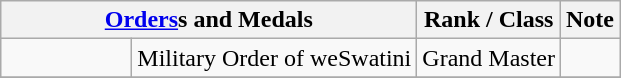<table class="wikitable" style="text-align:left;">
<tr ->
<th colspan=2><a href='#'>Orders</a>s and Medals</th>
<th>Rank / Class</th>
<th>Note</th>
</tr>
<tr>
<td width="80px"></td>
<td>Military Order of weSwatini</td>
<td align="center">Grand Master</td>
<td></td>
</tr>
<tr>
</tr>
</table>
